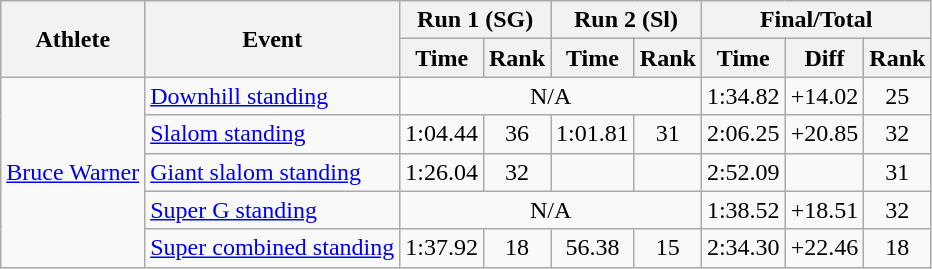<table class="wikitable" style="font-size:100%">
<tr>
<th rowspan="2">Athlete</th>
<th rowspan="2">Event</th>
<th colspan="2">Run 1 (SG)</th>
<th colspan="2">Run 2 (Sl)</th>
<th colspan="3">Final/Total</th>
</tr>
<tr>
<th>Time</th>
<th>Rank</th>
<th>Time</th>
<th>Rank</th>
<th>Time</th>
<th>Diff</th>
<th>Rank</th>
</tr>
<tr>
<td rowspan=5><a href='#'>Bruce Warner</a></td>
<td><a href='#'>Downhill standing</a></td>
<td colspan=4 align="center">N/A</td>
<td align="center">1:34.82</td>
<td align="center">+14.02</td>
<td align="center">25</td>
</tr>
<tr>
<td><a href='#'>Slalom standing</a></td>
<td align="center">1:04.44</td>
<td align="center">36</td>
<td align="center">1:01.81</td>
<td align="center">31</td>
<td align="center">2:06.25</td>
<td align="center">+20.85</td>
<td align="center">32</td>
</tr>
<tr>
<td><a href='#'>Giant slalom standing</a></td>
<td align="center">1:26.04</td>
<td align="center">32</td>
<td align="center"></td>
<td align="center"></td>
<td align="center">2:52.09</td>
<td align="center"></td>
<td align="center">31</td>
</tr>
<tr>
<td><a href='#'>Super G standing</a></td>
<td colspan=4 align="center">N/A</td>
<td align="center">1:38.52</td>
<td align="center">+18.51</td>
<td align="center">32</td>
</tr>
<tr>
<td><a href='#'>Super combined standing</a></td>
<td align="center">1:37.92</td>
<td align="center">18</td>
<td align="center">56.38</td>
<td align="center">15</td>
<td align="center">2:34.30</td>
<td align="center">+22.46</td>
<td align="center">18</td>
</tr>
</table>
